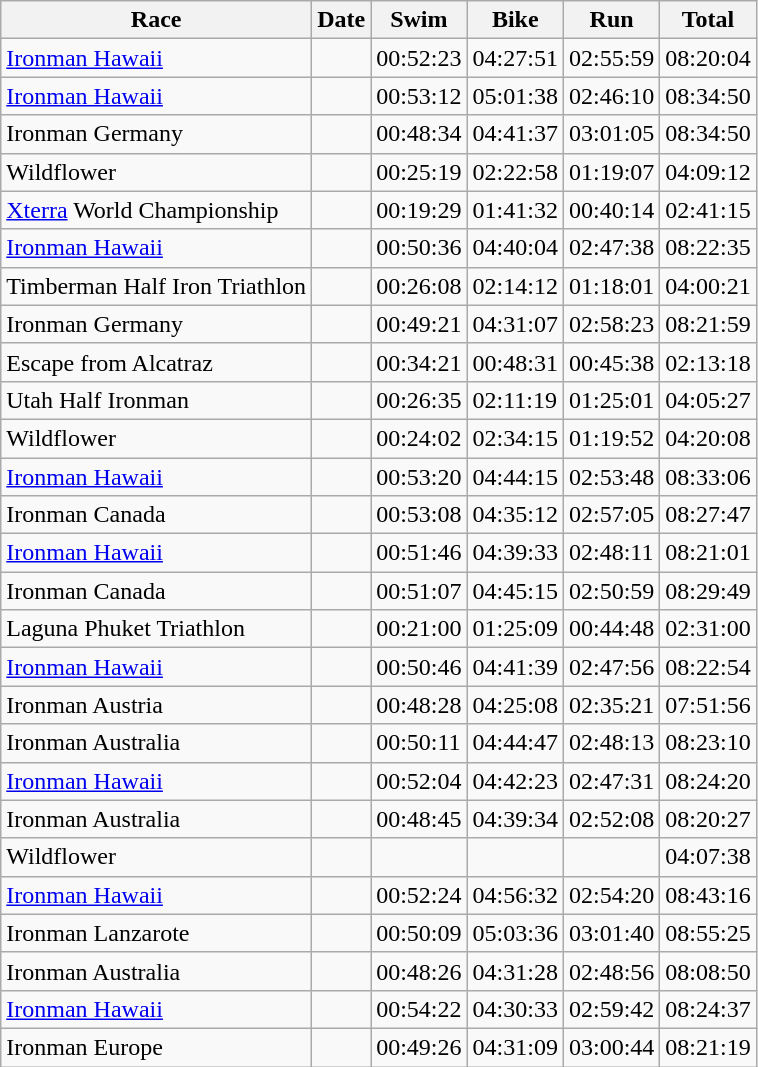<table class="wikitable sortable">
<tr>
<th>Race</th>
<th>Date</th>
<th>Swim</th>
<th>Bike</th>
<th>Run</th>
<th>Total</th>
</tr>
<tr>
<td><a href='#'>Ironman Hawaii</a></td>
<td align="right"></td>
<td>00:52:23</td>
<td>04:27:51</td>
<td>02:55:59</td>
<td>08:20:04</td>
</tr>
<tr>
<td><a href='#'>Ironman Hawaii</a></td>
<td align="right"></td>
<td>00:53:12</td>
<td>05:01:38</td>
<td>02:46:10</td>
<td>08:34:50</td>
</tr>
<tr>
<td>Ironman Germany</td>
<td align="right"></td>
<td>00:48:34</td>
<td>04:41:37</td>
<td>03:01:05</td>
<td>08:34:50</td>
</tr>
<tr>
<td>Wildflower</td>
<td align="right"></td>
<td>00:25:19</td>
<td>02:22:58</td>
<td>01:19:07</td>
<td>04:09:12</td>
</tr>
<tr>
<td><a href='#'>Xterra</a> World Championship</td>
<td align="right"></td>
<td>00:19:29</td>
<td>01:41:32</td>
<td>00:40:14</td>
<td>02:41:15</td>
</tr>
<tr>
<td><a href='#'>Ironman Hawaii</a></td>
<td align="right"></td>
<td>00:50:36</td>
<td>04:40:04</td>
<td>02:47:38</td>
<td>08:22:35</td>
</tr>
<tr>
<td>Timberman Half Iron Triathlon</td>
<td align="right"></td>
<td>00:26:08</td>
<td>02:14:12</td>
<td>01:18:01</td>
<td>04:00:21</td>
</tr>
<tr>
<td>Ironman Germany</td>
<td align="right"></td>
<td>00:49:21</td>
<td>04:31:07</td>
<td>02:58:23</td>
<td>08:21:59</td>
</tr>
<tr>
<td>Escape from Alcatraz</td>
<td align="right"></td>
<td>00:34:21</td>
<td>00:48:31</td>
<td>00:45:38</td>
<td>02:13:18</td>
</tr>
<tr>
<td>Utah Half Ironman</td>
<td align="right"></td>
<td>00:26:35</td>
<td>02:11:19</td>
<td>01:25:01</td>
<td>04:05:27</td>
</tr>
<tr>
<td>Wildflower</td>
<td align="right"></td>
<td>00:24:02</td>
<td>02:34:15</td>
<td>01:19:52</td>
<td>04:20:08</td>
</tr>
<tr>
<td><a href='#'>Ironman Hawaii</a></td>
<td align="right"></td>
<td>00:53:20</td>
<td>04:44:15</td>
<td>02:53:48</td>
<td>08:33:06</td>
</tr>
<tr>
<td>Ironman Canada</td>
<td align="right"></td>
<td>00:53:08</td>
<td>04:35:12</td>
<td>02:57:05</td>
<td>08:27:47</td>
</tr>
<tr>
<td><a href='#'>Ironman Hawaii</a></td>
<td align="right"></td>
<td>00:51:46</td>
<td>04:39:33</td>
<td>02:48:11</td>
<td>08:21:01</td>
</tr>
<tr>
<td>Ironman Canada</td>
<td align="right"></td>
<td>00:51:07</td>
<td>04:45:15</td>
<td>02:50:59</td>
<td>08:29:49</td>
</tr>
<tr>
<td>Laguna Phuket Triathlon</td>
<td align="right"></td>
<td>00:21:00</td>
<td>01:25:09</td>
<td>00:44:48</td>
<td>02:31:00</td>
</tr>
<tr>
<td><a href='#'>Ironman Hawaii</a></td>
<td align="right"></td>
<td>00:50:46</td>
<td>04:41:39</td>
<td>02:47:56</td>
<td>08:22:54</td>
</tr>
<tr>
<td>Ironman Austria</td>
<td align="right"></td>
<td>00:48:28</td>
<td>04:25:08</td>
<td>02:35:21</td>
<td>07:51:56</td>
</tr>
<tr>
<td>Ironman Australia</td>
<td align="right"></td>
<td>00:50:11</td>
<td>04:44:47</td>
<td>02:48:13</td>
<td>08:23:10</td>
</tr>
<tr>
<td><a href='#'>Ironman Hawaii</a></td>
<td align="right"></td>
<td>00:52:04</td>
<td>04:42:23</td>
<td>02:47:31</td>
<td>08:24:20</td>
</tr>
<tr>
<td>Ironman Australia</td>
<td align="right"></td>
<td>00:48:45</td>
<td>04:39:34</td>
<td>02:52:08</td>
<td>08:20:27</td>
</tr>
<tr>
<td>Wildflower</td>
<td align="right"></td>
<td> </td>
<td> </td>
<td> </td>
<td>04:07:38</td>
</tr>
<tr>
<td><a href='#'>Ironman Hawaii</a></td>
<td align="right"></td>
<td>00:52:24</td>
<td>04:56:32</td>
<td>02:54:20</td>
<td>08:43:16</td>
</tr>
<tr>
<td>Ironman Lanzarote</td>
<td align="right"></td>
<td>00:50:09</td>
<td>05:03:36</td>
<td>03:01:40</td>
<td>08:55:25</td>
</tr>
<tr>
<td>Ironman Australia</td>
<td align="right"></td>
<td>00:48:26</td>
<td>04:31:28</td>
<td>02:48:56</td>
<td>08:08:50</td>
</tr>
<tr>
<td><a href='#'>Ironman Hawaii</a></td>
<td align="right"></td>
<td>00:54:22</td>
<td>04:30:33</td>
<td>02:59:42</td>
<td>08:24:37</td>
</tr>
<tr>
<td>Ironman Europe</td>
<td align="right"></td>
<td>00:49:26</td>
<td>04:31:09</td>
<td>03:00:44</td>
<td>08:21:19</td>
</tr>
</table>
